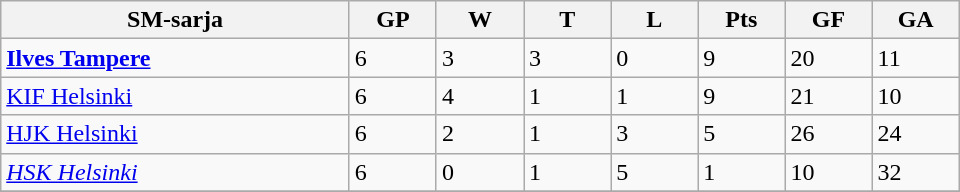<table class="wikitable" style="width: 40em;">
<tr>
<th bgcolor="#DDDDFF" width="20%">SM-sarja</th>
<th bgcolor="#DDDDFF" width="5%">GP</th>
<th bgcolor="#DDDDFF" width="5%">W</th>
<th bgcolor="#DDDDFF" width="5%">T</th>
<th bgcolor="#DDDDFF" width="5%">L</th>
<th bgcolor="#DDDDFF" width="5%">Pts</th>
<th bgcolor="#DDDDFF" width="5%">GF</th>
<th bgcolor="#DDDDFF" width="5%">GA</th>
</tr>
<tr>
<td><strong><a href='#'>Ilves Tampere</a></strong></td>
<td>6</td>
<td>3</td>
<td>3</td>
<td>0</td>
<td>9</td>
<td>20</td>
<td>11</td>
</tr>
<tr>
<td><a href='#'>KIF Helsinki</a></td>
<td>6</td>
<td>4</td>
<td>1</td>
<td>1</td>
<td>9</td>
<td>21</td>
<td>10</td>
</tr>
<tr>
<td><a href='#'>HJK Helsinki</a></td>
<td>6</td>
<td>2</td>
<td>1</td>
<td>3</td>
<td>5</td>
<td>26</td>
<td>24</td>
</tr>
<tr>
<td><em><a href='#'>HSK Helsinki</a></em></td>
<td>6</td>
<td>0</td>
<td>1</td>
<td>5</td>
<td>1</td>
<td>10</td>
<td>32</td>
</tr>
<tr>
</tr>
</table>
